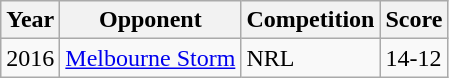<table class="wikitable" style="text-align:left;">
<tr>
<th>Year</th>
<th>Opponent</th>
<th>Competition</th>
<th>Score</th>
</tr>
<tr>
<td>2016</td>
<td><a href='#'>Melbourne Storm</a></td>
<td>NRL</td>
<td>14-12</td>
</tr>
</table>
